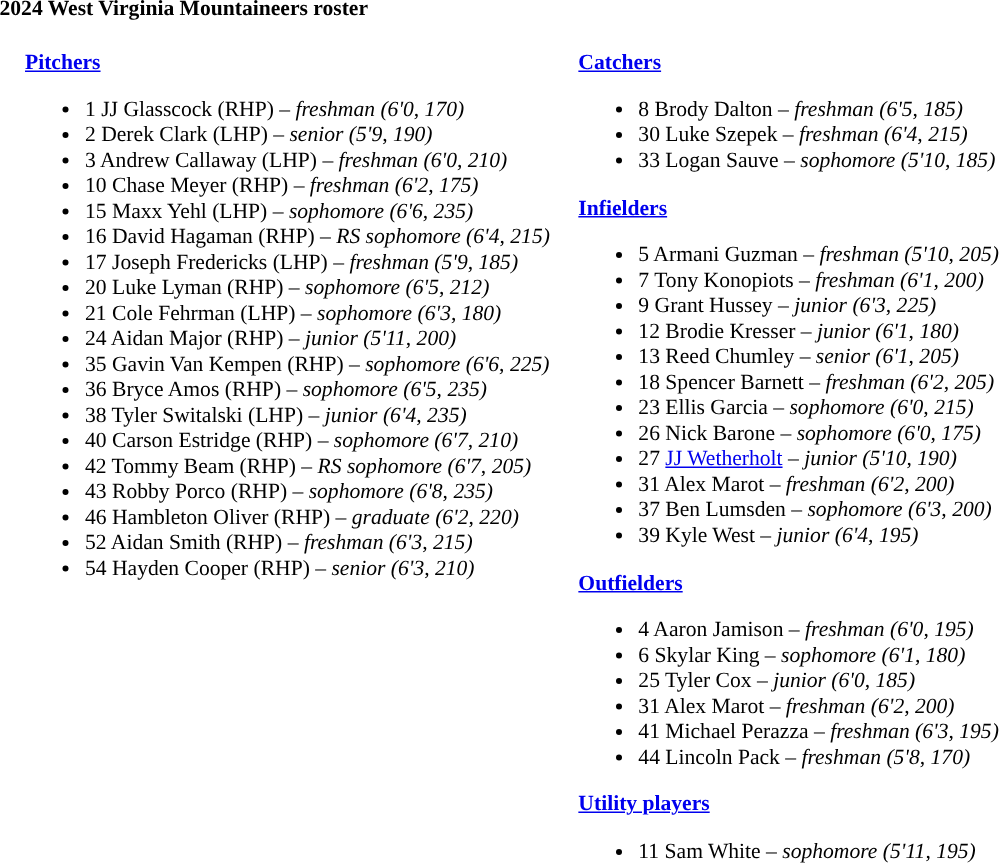<table class="toccolours" style="border-collapse:collapse; font-size:90%;">
<tr>
<td colspan="7"><strong>2024 West Virginia Mountaineers roster</strong></td>
</tr>
<tr>
<td width="15"> </td>
<td valign="top"><br><strong><a href='#'>Pitchers</a></strong><ul><li>1 JJ Glasscock (RHP) – <em>freshman (6'0, 170)</em></li><li>2 Derek Clark (LHP) – <em>senior (5'9, 190)</em></li><li>3 Andrew Callaway (LHP) – <em>freshman (6'0, 210)</em></li><li>10 Chase Meyer (RHP) – <em>freshman (6'2, 175)</em></li><li>15 Maxx Yehl (LHP) – <em>sophomore (6'6, 235)</em></li><li>16 David Hagaman (RHP) – <em>RS sophomore (6'4, 215)</em></li><li>17 Joseph Fredericks (LHP) – <em>freshman (5'9, 185)</em></li><li>20 Luke Lyman (RHP) – <em>sophomore (6'5, 212)</em></li><li>21 Cole Fehrman (LHP) – <em>sophomore (6'3, 180)</em></li><li>24 Aidan Major (RHP) – <em>junior (5'11, 200)</em></li><li>35 Gavin Van Kempen (RHP) – <em>sophomore (6'6, 225)</em></li><li>36 Bryce Amos (RHP) – <em>sophomore (6'5, 235)</em></li><li>38 Tyler Switalski (LHP) – <em>junior (6'4, 235)</em></li><li>40 Carson Estridge (RHP) – <em>sophomore (6'7, 210)</em></li><li>42 Tommy Beam (RHP) – <em>RS sophomore (6'7, 205)</em></li><li>43 Robby Porco (RHP) – <em>sophomore (6'8, 235)</em></li><li>46 Hambleton Oliver (RHP) – <em>graduate (6'2, 220)</em></li><li>52 Aidan Smith (RHP) – <em>freshman (6'3, 215)</em></li><li>54 Hayden Cooper (RHP) – <em>senior (6'3, 210)</em></li></ul></td>
<td width="15"> </td>
<td valign="top"><br><strong><a href='#'>Catchers</a></strong><ul><li>8 Brody Dalton – <em>freshman (6'5, 185)</em></li><li>30 Luke Szepek – <em>freshman (6'4, 215)</em></li><li>33 Logan Sauve – <em>sophomore (5'10, 185)</em></li></ul><strong><a href='#'>Infielders</a></strong><ul><li>5 Armani Guzman – <em>freshman (5'10, 205)</em></li><li>7 Tony Konopiots – <em>freshman (6'1, 200)</em></li><li>9 Grant Hussey – <em>junior (6'3, 225)</em></li><li>12 Brodie Kresser – <em>junior (6'1, 180)</em></li><li>13 Reed Chumley – <em>senior (6'1, 205)</em></li><li>18 Spencer Barnett – <em>freshman (6'2, 205)</em></li><li>23 Ellis Garcia – <em>sophomore (6'0, 215)</em></li><li>26 Nick Barone – <em>sophomore (6'0, 175)</em></li><li>27 <a href='#'>JJ Wetherholt</a> – <em>junior (5'10, 190)</em></li><li>31 Alex Marot – <em>freshman (6'2, 200)</em></li><li>37 Ben Lumsden – <em>sophomore (6'3, 200)</em></li><li>39 Kyle West – <em>junior (6'4, 195)</em></li></ul><strong><a href='#'>Outfielders</a></strong><ul><li>4 Aaron Jamison – <em>freshman (6'0, 195)</em></li><li>6 Skylar King – <em>sophomore (6'1, 180)</em></li><li>25 Tyler Cox – <em>junior (6'0, 185)</em></li><li>31 Alex Marot – <em>freshman (6'2, 200)</em></li><li>41 Michael Perazza – <em>freshman (6'3, 195)</em></li><li>44 Lincoln Pack – <em>freshman (5'8, 170)</em></li></ul><strong><a href='#'>Utility players</a></strong><ul><li>11 Sam White – <em>sophomore (5'11, 195)</em></li></ul></td>
<td width="25"> </td>
</tr>
</table>
